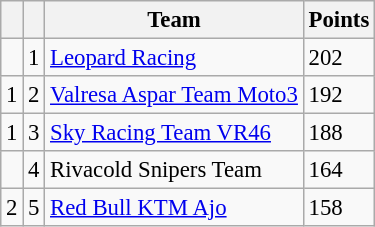<table class="wikitable" style="font-size: 95%;">
<tr>
<th></th>
<th></th>
<th>Team</th>
<th>Points</th>
</tr>
<tr>
<td></td>
<td align=center>1</td>
<td> <a href='#'>Leopard Racing</a></td>
<td align=left>202</td>
</tr>
<tr>
<td> 1</td>
<td align=center>2</td>
<td> <a href='#'>Valresa Aspar Team Moto3</a></td>
<td align=left>192</td>
</tr>
<tr>
<td> 1</td>
<td align=center>3</td>
<td> <a href='#'>Sky Racing Team VR46</a></td>
<td align=left>188</td>
</tr>
<tr>
<td></td>
<td align=center>4</td>
<td> Rivacold Snipers Team</td>
<td align=left>164</td>
</tr>
<tr>
<td> 2</td>
<td align=center>5</td>
<td> <a href='#'>Red Bull KTM Ajo</a></td>
<td align=left>158</td>
</tr>
</table>
